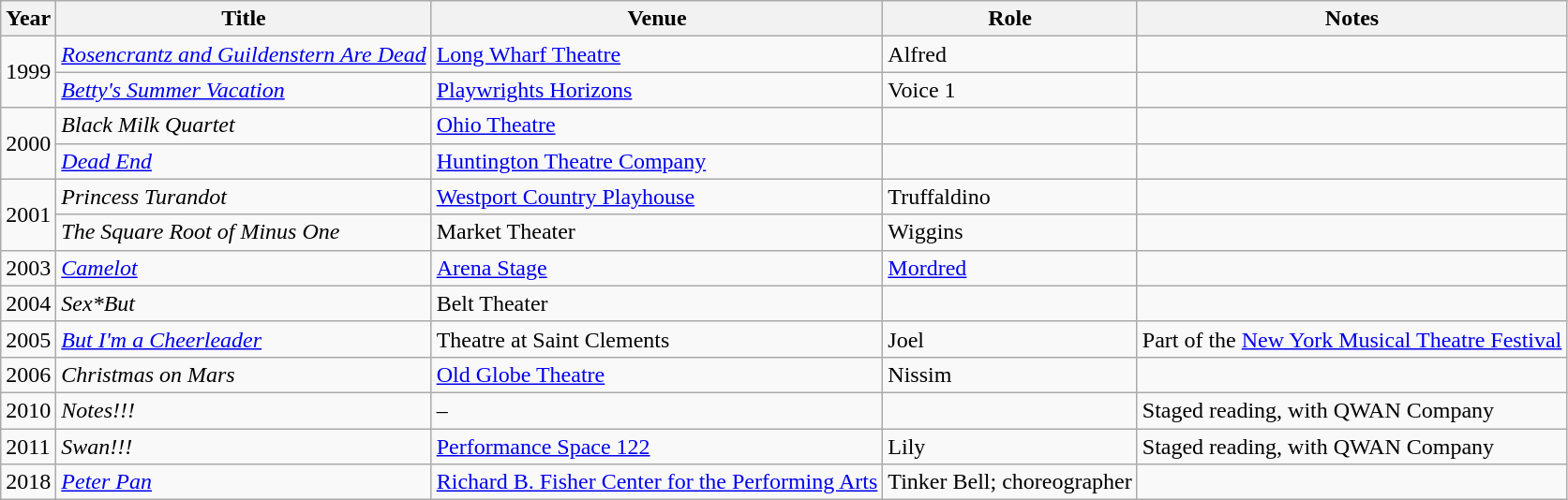<table class="wikitable sortable">
<tr>
<th>Year</th>
<th>Title</th>
<th>Venue</th>
<th>Role</th>
<th class="unsortable">Notes</th>
</tr>
<tr>
<td rowspan="2">1999</td>
<td><em><a href='#'>Rosencrantz and Guildenstern Are Dead</a></em></td>
<td><a href='#'>Long Wharf Theatre</a></td>
<td>Alfred</td>
<td></td>
</tr>
<tr>
<td><em><a href='#'>Betty's Summer Vacation</a></em></td>
<td><a href='#'>Playwrights Horizons</a></td>
<td>Voice 1</td>
<td></td>
</tr>
<tr>
<td rowspan="2">2000</td>
<td><em>Black Milk Quartet</em></td>
<td><a href='#'>Ohio Theatre</a></td>
<td></td>
<td></td>
</tr>
<tr>
<td><em><a href='#'>Dead End</a></em></td>
<td><a href='#'>Huntington Theatre Company</a></td>
<td></td>
<td></td>
</tr>
<tr>
<td rowspan = "2">2001</td>
<td><em>Princess Turandot</em></td>
<td><a href='#'>Westport Country Playhouse</a></td>
<td>Truffaldino</td>
<td></td>
</tr>
<tr>
<td><em>The Square Root of Minus One</em></td>
<td>Market Theater</td>
<td>Wiggins</td>
<td></td>
</tr>
<tr>
<td>2003</td>
<td><em><a href='#'>Camelot</a></em></td>
<td><a href='#'>Arena Stage</a></td>
<td><a href='#'>Mordred</a></td>
<td></td>
</tr>
<tr>
<td>2004</td>
<td><em>Sex*But</em></td>
<td>Belt Theater</td>
<td></td>
<td></td>
</tr>
<tr>
<td>2005</td>
<td><em><a href='#'>But I'm a Cheerleader</a></em></td>
<td>Theatre at Saint Clements</td>
<td>Joel</td>
<td>Part of the <a href='#'>New York Musical Theatre Festival</a></td>
</tr>
<tr>
<td>2006</td>
<td><em>Christmas on Mars</em></td>
<td><a href='#'>Old Globe Theatre</a></td>
<td>Nissim</td>
<td></td>
</tr>
<tr>
<td>2010</td>
<td><em>Notes!!!</em></td>
<td>–</td>
<td></td>
<td>Staged reading, with QWAN Company</td>
</tr>
<tr>
<td>2011</td>
<td><em>Swan!!!</em></td>
<td><a href='#'>Performance Space 122</a></td>
<td>Lily</td>
<td>Staged reading, with QWAN Company</td>
</tr>
<tr>
<td>2018</td>
<td><em><a href='#'>Peter Pan</a></em></td>
<td><a href='#'>Richard B. Fisher Center for the Performing Arts</a></td>
<td>Tinker Bell; choreographer</td>
<td></td>
</tr>
</table>
